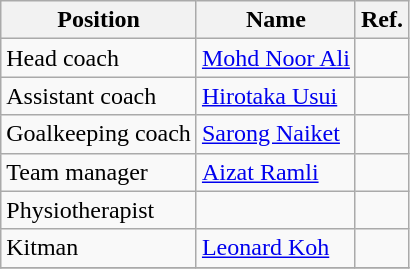<table class="wikitable">
<tr>
<th>Position</th>
<th>Name</th>
<th>Ref.</th>
</tr>
<tr>
<td>Head coach</td>
<td> <a href='#'>Mohd Noor Ali</a></td>
<td></td>
</tr>
<tr>
<td>Assistant coach</td>
<td> <a href='#'>Hirotaka Usui</a></td>
<td></td>
</tr>
<tr>
<td>Goalkeeping coach</td>
<td> <a href='#'>Sarong Naiket</a></td>
<td></td>
</tr>
<tr>
<td>Team manager</td>
<td> <a href='#'>Aizat Ramli</a></td>
<td></td>
</tr>
<tr>
<td>Physiotherapist</td>
<td></td>
<td></td>
</tr>
<tr>
<td>Kitman</td>
<td> <a href='#'>Leonard Koh</a></td>
<td></td>
</tr>
<tr>
</tr>
</table>
